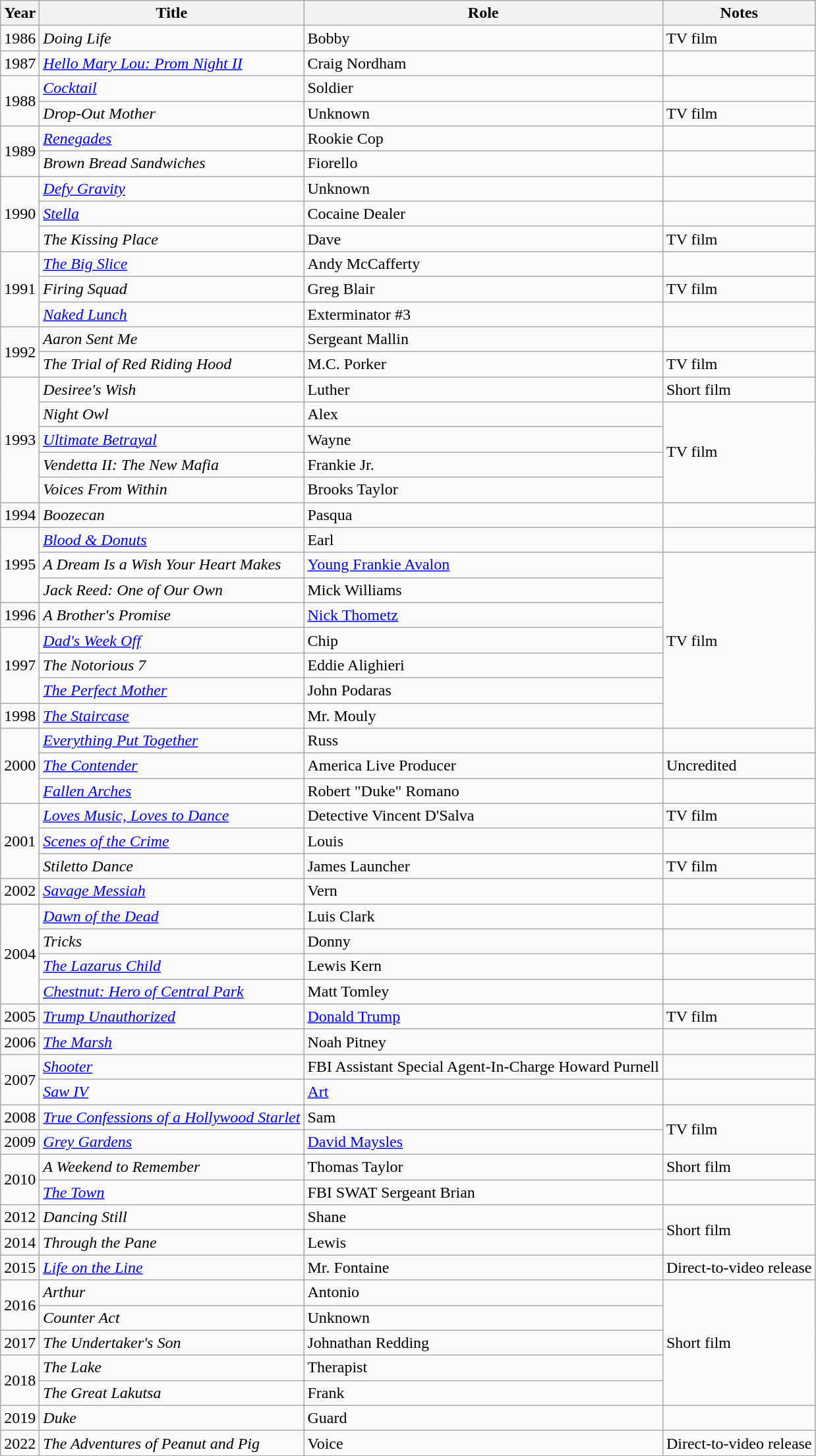<table class="wikitable sortable">
<tr>
<th>Year</th>
<th>Title</th>
<th>Role</th>
<th class="unsortable">Notes</th>
</tr>
<tr>
<td>1986</td>
<td><em>Doing Life</em></td>
<td>Bobby</td>
<td>TV film</td>
</tr>
<tr>
<td>1987</td>
<td><em><a href='#'>Hello Mary Lou: Prom Night II</a></em></td>
<td>Craig Nordham</td>
<td></td>
</tr>
<tr>
<td rowspan="2">1988</td>
<td><em><a href='#'>Cocktail</a></em></td>
<td>Soldier</td>
<td></td>
</tr>
<tr>
<td><em>Drop-Out Mother</em></td>
<td>Unknown</td>
<td>TV film</td>
</tr>
<tr>
<td rowspan="2">1989</td>
<td><em><a href='#'>Renegades</a></em></td>
<td>Rookie Cop</td>
<td></td>
</tr>
<tr>
<td><em>Brown Bread Sandwiches</em></td>
<td>Fiorello</td>
<td></td>
</tr>
<tr>
<td rowspan="3">1990</td>
<td><em><a href='#'>Defy Gravity</a></em></td>
<td>Unknown</td>
<td></td>
</tr>
<tr>
<td><em><a href='#'>Stella</a></em></td>
<td>Cocaine Dealer</td>
<td></td>
</tr>
<tr>
<td data-sort-value="Kissing Place, The"><em>The Kissing Place</em></td>
<td>Dave</td>
<td>TV film</td>
</tr>
<tr>
<td rowspan="3">1991</td>
<td data-sort-value="Big Slice, The"><em><a href='#'>The Big Slice</a></em></td>
<td>Andy McCafferty</td>
<td></td>
</tr>
<tr>
<td><em>Firing Squad</em></td>
<td>Greg Blair</td>
<td>TV film</td>
</tr>
<tr>
<td><em><a href='#'>Naked Lunch</a></em></td>
<td>Exterminator #3</td>
<td></td>
</tr>
<tr>
<td rowspan="2">1992</td>
<td><em>Aaron Sent Me</em></td>
<td>Sergeant Mallin</td>
<td></td>
</tr>
<tr>
<td data-sort-value="Trial of Red Riding Hood, The"><em>The Trial of Red Riding Hood</em></td>
<td>M.C. Porker</td>
<td>TV film</td>
</tr>
<tr>
<td rowspan="5">1993</td>
<td><em>Desiree's Wish</em></td>
<td>Luther</td>
<td>Short film</td>
</tr>
<tr>
<td><em>Night Owl</em></td>
<td>Alex</td>
<td rowspan="4">TV film</td>
</tr>
<tr>
<td><em><a href='#'>Ultimate Betrayal</a></em></td>
<td>Wayne</td>
</tr>
<tr>
<td><em>Vendetta II: The New Mafia</em></td>
<td>Frankie Jr.</td>
</tr>
<tr>
<td><em>Voices From Within</em></td>
<td>Brooks Taylor</td>
</tr>
<tr>
<td>1994</td>
<td><em>Boozecan</em></td>
<td>Pasqua</td>
<td></td>
</tr>
<tr>
<td rowspan="3">1995</td>
<td><em><a href='#'>Blood & Donuts</a></em></td>
<td>Earl</td>
<td></td>
</tr>
<tr>
<td data-sort-value="Dream Is a Wish Your Heart Makes, A"><em>A Dream Is a Wish Your Heart Makes</em></td>
<td><a href='#'>Young Frankie Avalon</a></td>
<td rowspan="7">TV film</td>
</tr>
<tr>
<td><em>Jack Reed: One of Our Own</em></td>
<td>Mick Williams</td>
</tr>
<tr>
<td>1996</td>
<td data-sort-value="Brother's Promise, A"><em>A Brother's Promise</em></td>
<td><a href='#'>Nick Thometz</a></td>
</tr>
<tr>
<td rowspan="3">1997</td>
<td><em><a href='#'>Dad's Week Off</a></em></td>
<td>Chip</td>
</tr>
<tr>
<td data-sort-value="Notorious 7, The"><em>The Notorious 7</em></td>
<td>Eddie Alighieri</td>
</tr>
<tr>
<td data-sort-value="Perfect Mother, The"><em><a href='#'>The Perfect Mother</a></em></td>
<td>John Podaras</td>
</tr>
<tr>
<td>1998</td>
<td data-sort-value="Staircase, The"><em><a href='#'>The Staircase</a></em></td>
<td>Mr. Mouly</td>
</tr>
<tr>
<td rowspan="3">2000</td>
<td><em><a href='#'>Everything Put Together</a></em></td>
<td>Russ</td>
<td></td>
</tr>
<tr>
<td data-sort-value="Contender, The"><em><a href='#'>The Contender</a></em></td>
<td>America Live Producer</td>
<td>Uncredited</td>
</tr>
<tr>
<td><em><a href='#'>Fallen Arches</a></em></td>
<td>Robert "Duke" Romano</td>
<td></td>
</tr>
<tr>
<td rowspan="3">2001</td>
<td><em><a href='#'>Loves Music, Loves to Dance</a></em></td>
<td>Detective Vincent D'Salva</td>
<td>TV film</td>
</tr>
<tr>
<td><em><a href='#'>Scenes of the Crime</a></em></td>
<td>Louis</td>
<td></td>
</tr>
<tr>
<td><em>Stiletto Dance</em></td>
<td>James Launcher</td>
<td>TV film</td>
</tr>
<tr>
<td>2002</td>
<td><em><a href='#'>Savage Messiah</a></em></td>
<td>Vern</td>
<td></td>
</tr>
<tr>
<td rowspan="4">2004</td>
<td><em><a href='#'>Dawn of the Dead</a></em></td>
<td>Luis Clark</td>
<td></td>
</tr>
<tr>
<td><em>Tricks</em></td>
<td>Donny</td>
<td></td>
</tr>
<tr>
<td data-sort-value="Child, The"><em><a href='#'>The Lazarus Child</a></em></td>
<td>Lewis Kern</td>
<td></td>
</tr>
<tr>
<td><em><a href='#'>Chestnut: Hero of Central Park</a></em></td>
<td>Matt Tomley</td>
<td></td>
</tr>
<tr>
<td>2005</td>
<td><em><a href='#'>Trump Unauthorized</a></em></td>
<td><a href='#'>Donald Trump</a></td>
<td>TV film</td>
</tr>
<tr>
<td>2006</td>
<td data-sort-value="Marsh, The"><em><a href='#'>The Marsh</a></em></td>
<td>Noah Pitney</td>
<td></td>
</tr>
<tr>
<td rowspan="2">2007</td>
<td><em><a href='#'>Shooter</a></em></td>
<td>FBI Assistant Special Agent-In-Charge Howard Purnell</td>
<td></td>
</tr>
<tr>
<td><em><a href='#'>Saw IV</a></em></td>
<td><a href='#'>Art</a></td>
<td></td>
</tr>
<tr>
<td>2008</td>
<td><em><a href='#'>True Confessions of a Hollywood Starlet</a></em></td>
<td>Sam</td>
<td rowspan="2">TV film</td>
</tr>
<tr>
<td>2009</td>
<td><em><a href='#'>Grey Gardens</a></em></td>
<td><a href='#'>David Maysles</a></td>
</tr>
<tr>
<td rowspan="2">2010</td>
<td data-sort-value="Weekend to Remember, A"><em>A Weekend to Remember</em></td>
<td>Thomas Taylor</td>
<td>Short film</td>
</tr>
<tr>
<td data-sort-value="Town, The"><em><a href='#'>The Town</a></em></td>
<td>FBI SWAT Sergeant Brian</td>
<td></td>
</tr>
<tr>
<td>2012</td>
<td><em>Dancing Still</em></td>
<td>Shane</td>
<td rowspan="2">Short film</td>
</tr>
<tr>
<td>2014</td>
<td><em>Through the Pane</em></td>
<td>Lewis</td>
</tr>
<tr>
<td>2015</td>
<td><em><a href='#'>Life on the Line</a></em></td>
<td>Mr. Fontaine</td>
<td>Direct-to-video release</td>
</tr>
<tr>
<td rowspan="2">2016</td>
<td><em>Arthur</em></td>
<td>Antonio</td>
<td rowspan="5">Short film</td>
</tr>
<tr>
<td><em>Counter Act</em></td>
<td>Unknown</td>
</tr>
<tr>
<td>2017</td>
<td data-sort-value="Undertaker's Son, The"><em>The Undertaker's Son</em></td>
<td>Johnathan Redding</td>
</tr>
<tr>
<td rowspan="2">2018</td>
<td data-sort-value="Lake, The"><em>The Lake</em></td>
<td>Therapist</td>
</tr>
<tr>
<td data-sort-value="Great Lakutsa, The"><em>The Great Lakutsa</em></td>
<td>Frank</td>
</tr>
<tr>
<td>2019</td>
<td><em>Duke</em></td>
<td>Guard</td>
<td></td>
</tr>
<tr>
<td>2022</td>
<td data-sort-value="Adventures of Peanut and Pig, The"><em>The Adventures of Peanut and Pig</em></td>
<td>Voice</td>
<td>Direct-to-video release</td>
</tr>
</table>
